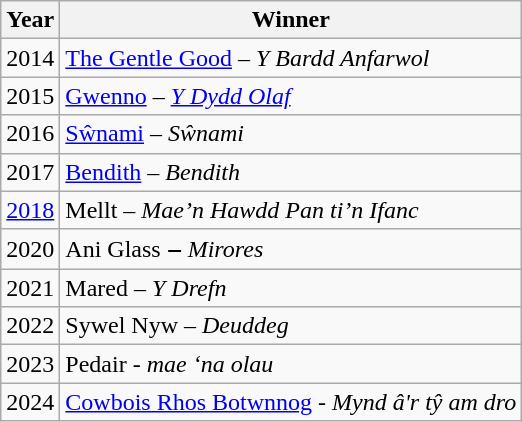<table class="wikitable">
<tr>
<th>Year</th>
<th>Winner</th>
</tr>
<tr>
<td>2014</td>
<td><a href='#'>The Gentle Good</a> – <em>Y Bardd Anfarwol</em></td>
</tr>
<tr>
<td>2015</td>
<td><a href='#'>Gwenno</a> – <em><a href='#'>Y Dydd Olaf</a></em></td>
</tr>
<tr>
<td>2016</td>
<td><a href='#'>Sŵnami</a> – <em>Sŵnami</em></td>
</tr>
<tr>
<td>2017</td>
<td><a href='#'>Bendith</a> – <em>Bendith</em></td>
</tr>
<tr>
<td><a href='#'>2018</a></td>
<td>Mellt – <em>Mae’n Hawdd Pan ti’n Ifanc</em></td>
</tr>
<tr>
<td>2020</td>
<td>Ani Glass ‒ <em>Mirores</em></td>
</tr>
<tr>
<td>2021</td>
<td>Mared – <em>Y Drefn</em></td>
</tr>
<tr>
<td>2022</td>
<td>Sywel Nyw – <em>Deuddeg</em></td>
</tr>
<tr>
<td>2023</td>
<td>Pedair - <em>mae ‘na olau</em></td>
</tr>
<tr>
<td>2024</td>
<td><a href='#'>Cowbois Rhos Botwnnog</a> - <em>Mynd â'r tŷ am dro</em></td>
</tr>
</table>
